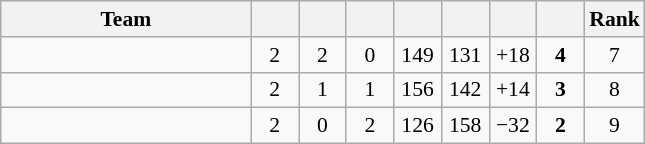<table class="wikitable" style="text-align: center; font-size:90% ">
<tr>
<th width=160>Team</th>
<th width=25></th>
<th width=25></th>
<th width=25></th>
<th width=25></th>
<th width=25></th>
<th width=25></th>
<th width=25></th>
<th width=25>Rank</th>
</tr>
<tr>
<td align=left></td>
<td>2</td>
<td>2</td>
<td>0</td>
<td>149</td>
<td>131</td>
<td>+18</td>
<td><strong>4</strong></td>
<td>7</td>
</tr>
<tr>
<td align=left></td>
<td>2</td>
<td>1</td>
<td>1</td>
<td>156</td>
<td>142</td>
<td>+14</td>
<td><strong>3</strong></td>
<td>8</td>
</tr>
<tr>
<td align=left></td>
<td>2</td>
<td>0</td>
<td>2</td>
<td>126</td>
<td>158</td>
<td>−32</td>
<td><strong>2</strong></td>
<td>9</td>
</tr>
</table>
